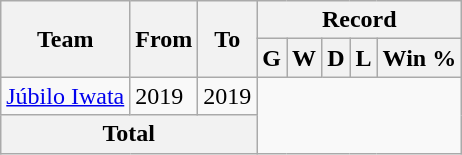<table class="wikitable" style="text-align: center">
<tr>
<th rowspan="2">Team</th>
<th rowspan="2">From</th>
<th rowspan="2">To</th>
<th colspan="5">Record</th>
</tr>
<tr>
<th>G</th>
<th>W</th>
<th>D</th>
<th>L</th>
<th>Win %</th>
</tr>
<tr>
<td align="left"><a href='#'>Júbilo Iwata</a></td>
<td align="left">2019</td>
<td align="left">2019<br></td>
</tr>
<tr>
<th colspan="3">Total<br></th>
</tr>
</table>
